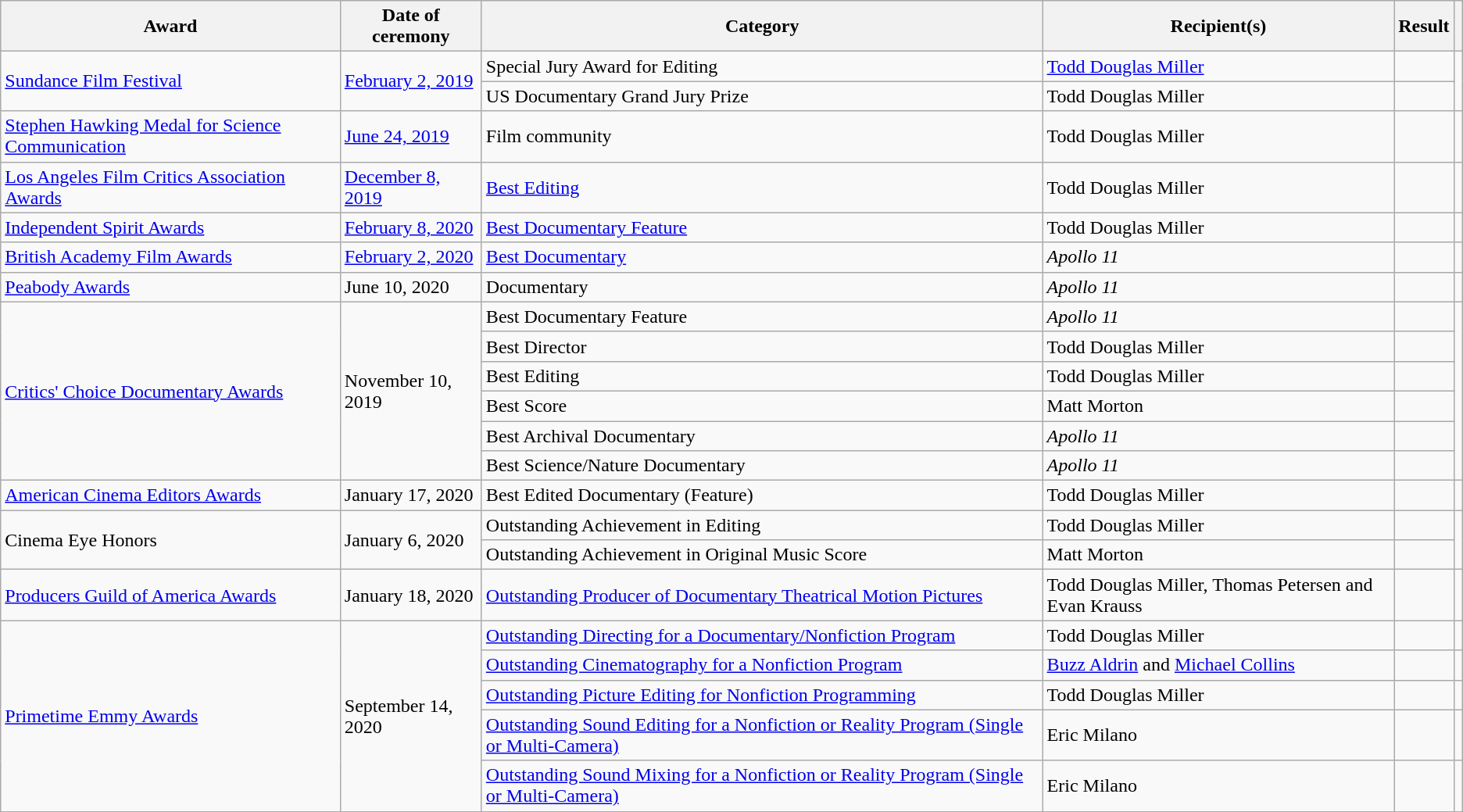<table class="wikitable sortable plainrowheaders">
<tr>
<th scope="col">Award</th>
<th scope="col">Date of ceremony</th>
<th scope="col">Category</th>
<th scope="col">Recipient(s)</th>
<th scope="col">Result</th>
<th scope="col" class="unsortable"></th>
</tr>
<tr>
<td rowspan="2"><a href='#'>Sundance Film Festival</a></td>
<td rowspan="2"><a href='#'>February 2, 2019</a></td>
<td>Special Jury Award for Editing</td>
<td><a href='#'>Todd Douglas Miller</a></td>
<td></td>
<td rowspan=2 align=center> <br></td>
</tr>
<tr>
<td>US Documentary Grand Jury Prize</td>
<td>Todd Douglas Miller</td>
<td></td>
</tr>
<tr>
<td><a href='#'>Stephen Hawking Medal for Science Communication</a></td>
<td><a href='#'>June 24, 2019</a></td>
<td>Film community</td>
<td>Todd Douglas Miller</td>
<td></td>
<td align=center></td>
</tr>
<tr>
<td><a href='#'>Los Angeles Film Critics Association Awards</a></td>
<td><a href='#'>December 8, 2019</a></td>
<td><a href='#'>Best Editing</a></td>
<td>Todd Douglas Miller</td>
<td></td>
<td align=center></td>
</tr>
<tr>
<td><a href='#'>Independent Spirit Awards</a></td>
<td><a href='#'>February 8, 2020</a></td>
<td><a href='#'>Best Documentary Feature</a></td>
<td>Todd Douglas Miller</td>
<td></td>
<td align=center></td>
</tr>
<tr>
<td><a href='#'>British Academy Film Awards</a></td>
<td><a href='#'>February 2, 2020</a></td>
<td><a href='#'>Best Documentary</a></td>
<td><em>Apollo 11</em></td>
<td></td>
<td align=center></td>
</tr>
<tr>
<td><a href='#'>Peabody Awards</a></td>
<td>June 10, 2020</td>
<td>Documentary</td>
<td><em>Apollo 11</em></td>
<td></td>
<td align=center></td>
</tr>
<tr>
<td rowspan="6"><a href='#'>Critics' Choice Documentary Awards</a></td>
<td rowspan="6">November 10, 2019</td>
<td>Best Documentary Feature</td>
<td><em>Apollo 11</em></td>
<td></td>
<td rowspan="6" align=center></td>
</tr>
<tr>
<td>Best Director</td>
<td>Todd Douglas Miller</td>
<td></td>
</tr>
<tr>
<td>Best Editing</td>
<td>Todd Douglas Miller</td>
<td></td>
</tr>
<tr>
<td>Best Score</td>
<td Matt Morton>Matt Morton</td>
<td></td>
</tr>
<tr>
<td>Best Archival Documentary</td>
<td><em>Apollo 11</em></td>
<td></td>
</tr>
<tr>
<td>Best Science/Nature Documentary</td>
<td><em>Apollo 11</em></td>
<td></td>
</tr>
<tr>
<td><a href='#'>American Cinema Editors Awards</a></td>
<td>January 17, 2020</td>
<td>Best Edited Documentary (Feature)</td>
<td>Todd Douglas Miller</td>
<td></td>
<td align=center></td>
</tr>
<tr>
<td rowspan="2">Cinema Eye Honors</td>
<td rowspan="2">January 6, 2020</td>
<td>Outstanding Achievement in Editing</td>
<td>Todd Douglas Miller</td>
<td></td>
<td rowspan="2" align=center></td>
</tr>
<tr>
<td>Outstanding Achievement in Original Music Score</td>
<td>Matt Morton</td>
<td></td>
</tr>
<tr>
<td><a href='#'>Producers Guild of America Awards</a></td>
<td>January 18, 2020</td>
<td><a href='#'>Outstanding Producer of Documentary Theatrical Motion Pictures</a></td>
<td>Todd Douglas Miller, Thomas Petersen and Evan Krauss</td>
<td></td>
<td align=center></td>
</tr>
<tr>
<td rowspan="5"><a href='#'>Primetime Emmy Awards</a></td>
<td rowspan="5">September 14, 2020</td>
<td><a href='#'>Outstanding Directing for a Documentary/Nonfiction Program</a></td>
<td>Todd Douglas Miller</td>
<td></td>
<td align=center></td>
</tr>
<tr>
<td><a href='#'>Outstanding Cinematography for a Nonfiction Program</a></td>
<td><a href='#'>Buzz Aldrin</a> and <a href='#'>Michael Collins</a></td>
<td></td>
<td align=center></td>
</tr>
<tr>
<td><a href='#'>Outstanding Picture Editing for Nonfiction Programming</a></td>
<td>Todd Douglas Miller</td>
<td></td>
<td align=center></td>
</tr>
<tr>
<td><a href='#'>Outstanding Sound Editing for a Nonfiction or Reality Program (Single or Multi-Camera)</a></td>
<td>Eric Milano</td>
<td></td>
<td align=center></td>
</tr>
<tr>
<td><a href='#'>Outstanding Sound Mixing for a Nonfiction or Reality Program (Single or Multi-Camera)</a></td>
<td>Eric Milano</td>
<td></td>
<td align=center></td>
</tr>
</table>
